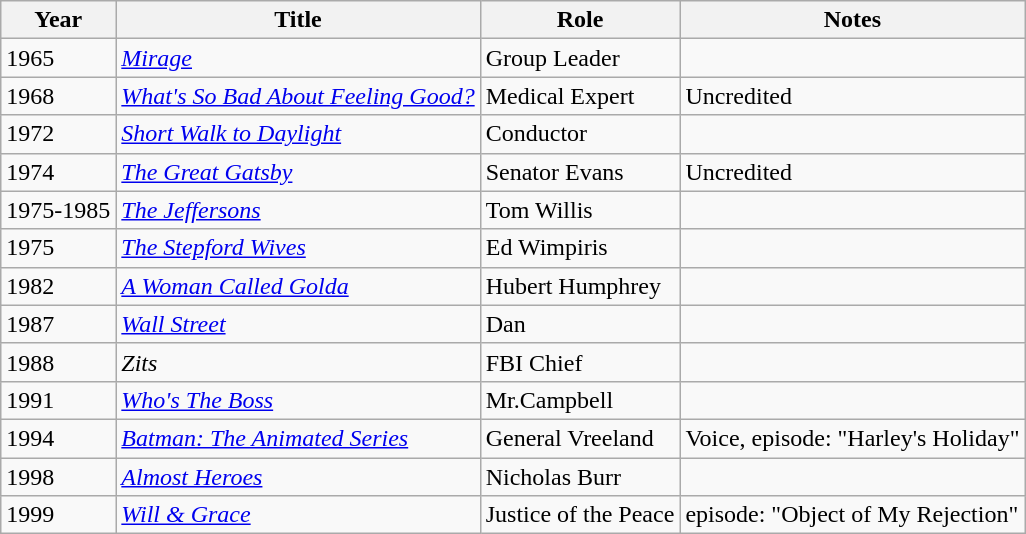<table class="wikitable">
<tr>
<th>Year</th>
<th>Title</th>
<th>Role</th>
<th>Notes</th>
</tr>
<tr>
<td>1965</td>
<td><em><a href='#'>Mirage</a></em></td>
<td>Group Leader</td>
<td></td>
</tr>
<tr>
<td>1968</td>
<td><em><a href='#'>What's So Bad About Feeling Good?</a></em></td>
<td>Medical Expert</td>
<td>Uncredited</td>
</tr>
<tr>
<td>1972</td>
<td><em><a href='#'>Short Walk to Daylight</a></em></td>
<td>Conductor</td>
<td></td>
</tr>
<tr>
<td>1974</td>
<td><em><a href='#'>The Great Gatsby</a></em></td>
<td>Senator Evans</td>
<td>Uncredited</td>
</tr>
<tr>
<td>1975-1985</td>
<td><em><a href='#'>The Jeffersons</a></em></td>
<td>Tom Willis</td>
<td></td>
</tr>
<tr>
<td>1975</td>
<td><em><a href='#'>The Stepford Wives</a></em></td>
<td>Ed Wimpiris</td>
<td></td>
</tr>
<tr>
<td>1982</td>
<td><em><a href='#'>A Woman Called Golda</a></em></td>
<td>Hubert Humphrey</td>
<td></td>
</tr>
<tr>
<td>1987</td>
<td><em><a href='#'>Wall Street</a></em></td>
<td>Dan</td>
<td></td>
</tr>
<tr>
<td>1988</td>
<td><em>Zits</em></td>
<td>FBI Chief</td>
<td></td>
</tr>
<tr>
<td>1991</td>
<td><em><a href='#'>Who's The Boss</a></em></td>
<td>Mr.Campbell</td>
<td></td>
</tr>
<tr>
<td>1994</td>
<td><em><a href='#'>Batman: The Animated Series</a></em></td>
<td>General Vreeland</td>
<td>Voice, episode: "Harley's Holiday"</td>
</tr>
<tr>
<td>1998</td>
<td><em><a href='#'>Almost Heroes</a></em></td>
<td>Nicholas Burr</td>
<td></td>
</tr>
<tr>
<td>1999</td>
<td><em><a href='#'>Will & Grace</a></em></td>
<td>Justice of the Peace</td>
<td>episode: "Object of My Rejection"</td>
</tr>
</table>
